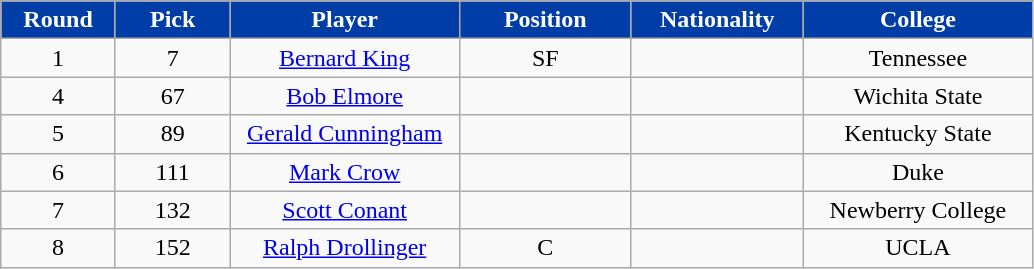<table class="wikitable sortable sortable">
<tr>
<th style="background-color:#003DA6; color:#FFFFFF" width="10%">Round</th>
<th style="background-color:#003DA6; color:#FFFFFF" width="10%">Pick</th>
<th style="background-color:#003DA6; color:#FFFFFF" width="20%">Player</th>
<th style="background-color:#003DA6; color:#FFFFFF" width="15%">Position</th>
<th style="background-color:#003DA6; color:#FFFFFF" width="15%">Nationality</th>
<th style="background-color:#003DA6; color:#FFFFFF" width="20%">College</th>
</tr>
<tr style="text-align:center">
<td>1</td>
<td>7</td>
<td><a href='#'>Bernard King</a></td>
<td>SF</td>
<td></td>
<td>Tennessee</td>
</tr>
<tr style="text-align:center">
<td>4</td>
<td>67</td>
<td><a href='#'>Bob Elmore</a></td>
<td></td>
<td></td>
<td>Wichita State</td>
</tr>
<tr style="text-align:center">
<td>5</td>
<td>89</td>
<td><a href='#'>Gerald Cunningham</a></td>
<td></td>
<td></td>
<td>Kentucky State</td>
</tr>
<tr style="text-align:center">
<td>6</td>
<td>111</td>
<td><a href='#'>Mark Crow</a></td>
<td></td>
<td></td>
<td>Duke</td>
</tr>
<tr style="text-align:center">
<td>7</td>
<td>132</td>
<td><a href='#'>Scott Conant</a></td>
<td></td>
<td></td>
<td>Newberry College</td>
</tr>
<tr style="text-align:center">
<td>8</td>
<td>152</td>
<td><a href='#'>Ralph Drollinger</a></td>
<td>C</td>
<td></td>
<td>UCLA</td>
</tr>
</table>
